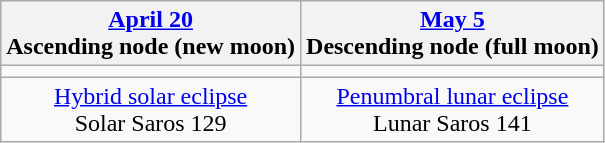<table class="wikitable">
<tr>
<th><a href='#'>April 20</a><br>Ascending node (new moon)<br></th>
<th><a href='#'>May 5</a><br>Descending node (full moon)<br></th>
</tr>
<tr>
<td></td>
<td></td>
</tr>
<tr align=center>
<td><a href='#'>Hybrid solar eclipse</a><br>Solar Saros 129</td>
<td><a href='#'>Penumbral lunar eclipse</a><br>Lunar Saros 141</td>
</tr>
</table>
